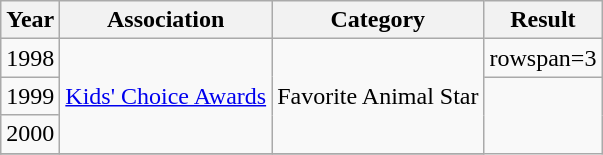<table class="wikitable">
<tr>
<th><strong>Year</strong></th>
<th><strong>Association</strong></th>
<th><strong>Category</strong></th>
<th><strong>Result</strong></th>
</tr>
<tr>
<td>1998</td>
<td rowspan=3><a href='#'>Kids' Choice Awards</a></td>
<td rowspan=3>Favorite Animal Star</td>
<td>rowspan=3 </td>
</tr>
<tr>
<td>1999</td>
</tr>
<tr>
<td>2000</td>
</tr>
<tr>
</tr>
</table>
